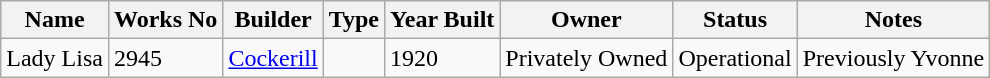<table class="wikitable sortable">
<tr>
<th>Name</th>
<th>Works No</th>
<th>Builder</th>
<th>Type</th>
<th>Year Built</th>
<th>Owner</th>
<th>Status</th>
<th>Notes</th>
</tr>
<tr>
<td>Lady Lisa</td>
<td>2945</td>
<td><a href='#'>Cockerill</a></td>
<td></td>
<td>1920</td>
<td>Privately Owned</td>
<td>Operational</td>
<td>Previously Yvonne</td>
</tr>
</table>
